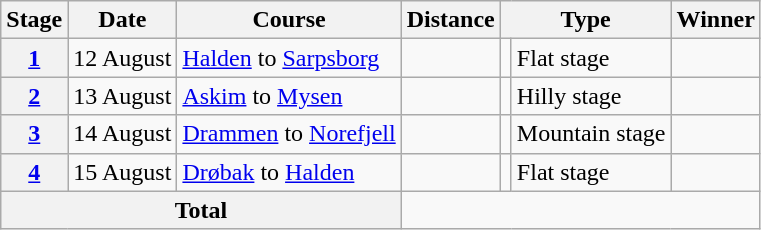<table class="wikitable">
<tr>
<th scope="col">Stage</th>
<th scope="col">Date</th>
<th scope="col">Course</th>
<th scope="col">Distance</th>
<th scope="col" colspan="2">Type</th>
<th scope="col">Winner</th>
</tr>
<tr>
<th scope="row"><a href='#'>1</a></th>
<td style="text-align:center;">12 August</td>
<td><a href='#'>Halden</a> to <a href='#'>Sarpsborg</a></td>
<td style="text-align:center;"></td>
<td></td>
<td>Flat stage</td>
<td></td>
</tr>
<tr>
<th scope="row"><a href='#'>2</a></th>
<td style="text-align:center;">13 August</td>
<td><a href='#'>Askim</a> to <a href='#'>Mysen</a></td>
<td style="text-align:center;"></td>
<td></td>
<td>Hilly stage</td>
<td></td>
</tr>
<tr>
<th scope="row"><a href='#'>3</a></th>
<td style="text-align:center;">14 August</td>
<td><a href='#'>Drammen</a> to <a href='#'>Norefjell</a></td>
<td style="text-align:center;"></td>
<td></td>
<td>Mountain stage</td>
<td></td>
</tr>
<tr>
<th scope="row"><a href='#'>4</a></th>
<td style="text-align:center;">15 August</td>
<td><a href='#'>Drøbak</a> to <a href='#'>Halden</a></td>
<td style="text-align:center;"></td>
<td></td>
<td>Flat stage</td>
<td></td>
</tr>
<tr>
<th colspan="3">Total</th>
<td colspan="4" style="text-align:center;"></td>
</tr>
</table>
